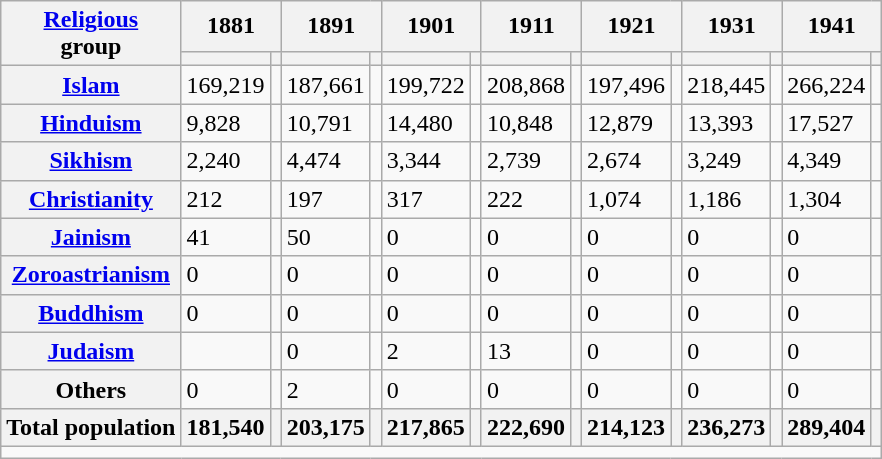<table class="wikitable sortable">
<tr>
<th rowspan="2"><a href='#'>Religious</a><br>group</th>
<th colspan="2">1881</th>
<th colspan="2">1891</th>
<th colspan="2">1901</th>
<th colspan="2">1911</th>
<th colspan="2">1921</th>
<th colspan="2">1931</th>
<th colspan="2">1941</th>
</tr>
<tr>
<th><a href='#'></a></th>
<th></th>
<th></th>
<th></th>
<th></th>
<th></th>
<th></th>
<th></th>
<th></th>
<th></th>
<th></th>
<th></th>
<th></th>
<th></th>
</tr>
<tr>
<th><a href='#'>Islam</a> </th>
<td>169,219</td>
<td></td>
<td>187,661</td>
<td></td>
<td>199,722</td>
<td></td>
<td>208,868</td>
<td></td>
<td>197,496</td>
<td></td>
<td>218,445</td>
<td></td>
<td>266,224</td>
<td></td>
</tr>
<tr>
<th><a href='#'>Hinduism</a> </th>
<td>9,828</td>
<td></td>
<td>10,791</td>
<td></td>
<td>14,480</td>
<td></td>
<td>10,848</td>
<td></td>
<td>12,879</td>
<td></td>
<td>13,393</td>
<td></td>
<td>17,527</td>
<td></td>
</tr>
<tr>
<th><a href='#'>Sikhism</a> </th>
<td>2,240</td>
<td></td>
<td>4,474</td>
<td></td>
<td>3,344</td>
<td></td>
<td>2,739</td>
<td></td>
<td>2,674</td>
<td></td>
<td>3,249</td>
<td></td>
<td>4,349</td>
<td></td>
</tr>
<tr>
<th><a href='#'>Christianity</a> </th>
<td>212</td>
<td></td>
<td>197</td>
<td></td>
<td>317</td>
<td></td>
<td>222</td>
<td></td>
<td>1,074</td>
<td></td>
<td>1,186</td>
<td></td>
<td>1,304</td>
<td></td>
</tr>
<tr>
<th><a href='#'>Jainism</a> </th>
<td>41</td>
<td></td>
<td>50</td>
<td></td>
<td>0</td>
<td></td>
<td>0</td>
<td></td>
<td>0</td>
<td></td>
<td>0</td>
<td></td>
<td>0</td>
<td></td>
</tr>
<tr>
<th><a href='#'>Zoroastrianism</a> </th>
<td>0</td>
<td></td>
<td>0</td>
<td></td>
<td>0</td>
<td></td>
<td>0</td>
<td></td>
<td>0</td>
<td></td>
<td>0</td>
<td></td>
<td>0</td>
<td></td>
</tr>
<tr>
<th><a href='#'>Buddhism</a> </th>
<td>0</td>
<td></td>
<td>0</td>
<td></td>
<td>0</td>
<td></td>
<td>0</td>
<td></td>
<td>0</td>
<td></td>
<td>0</td>
<td></td>
<td>0</td>
<td></td>
</tr>
<tr>
<th><a href='#'>Judaism</a> </th>
<td></td>
<td></td>
<td>0</td>
<td></td>
<td>2</td>
<td></td>
<td>13</td>
<td></td>
<td>0</td>
<td></td>
<td>0</td>
<td></td>
<td>0</td>
<td></td>
</tr>
<tr>
<th>Others</th>
<td>0</td>
<td></td>
<td>2</td>
<td></td>
<td>0</td>
<td></td>
<td>0</td>
<td></td>
<td>0</td>
<td></td>
<td>0</td>
<td></td>
<td>0</td>
<td></td>
</tr>
<tr>
<th>Total population</th>
<th>181,540</th>
<th></th>
<th>203,175</th>
<th></th>
<th>217,865</th>
<th></th>
<th>222,690</th>
<th></th>
<th>214,123</th>
<th></th>
<th>236,273</th>
<th></th>
<th>289,404</th>
<th></th>
</tr>
<tr class="sortbottom">
<td colspan="15"></td>
</tr>
</table>
